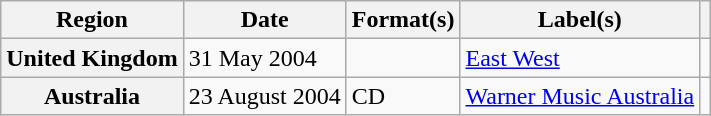<table class="wikitable plainrowheaders">
<tr>
<th scope="col">Region</th>
<th scope="col">Date</th>
<th scope="col">Format(s)</th>
<th scope="col">Label(s)</th>
<th scope="col"></th>
</tr>
<tr>
<th scope="row">United Kingdom</th>
<td>31 May 2004</td>
<td></td>
<td><a href='#'>East West</a></td>
<td></td>
</tr>
<tr>
<th scope="row">Australia</th>
<td>23 August 2004</td>
<td>CD</td>
<td><a href='#'>Warner Music Australia</a></td>
<td></td>
</tr>
</table>
